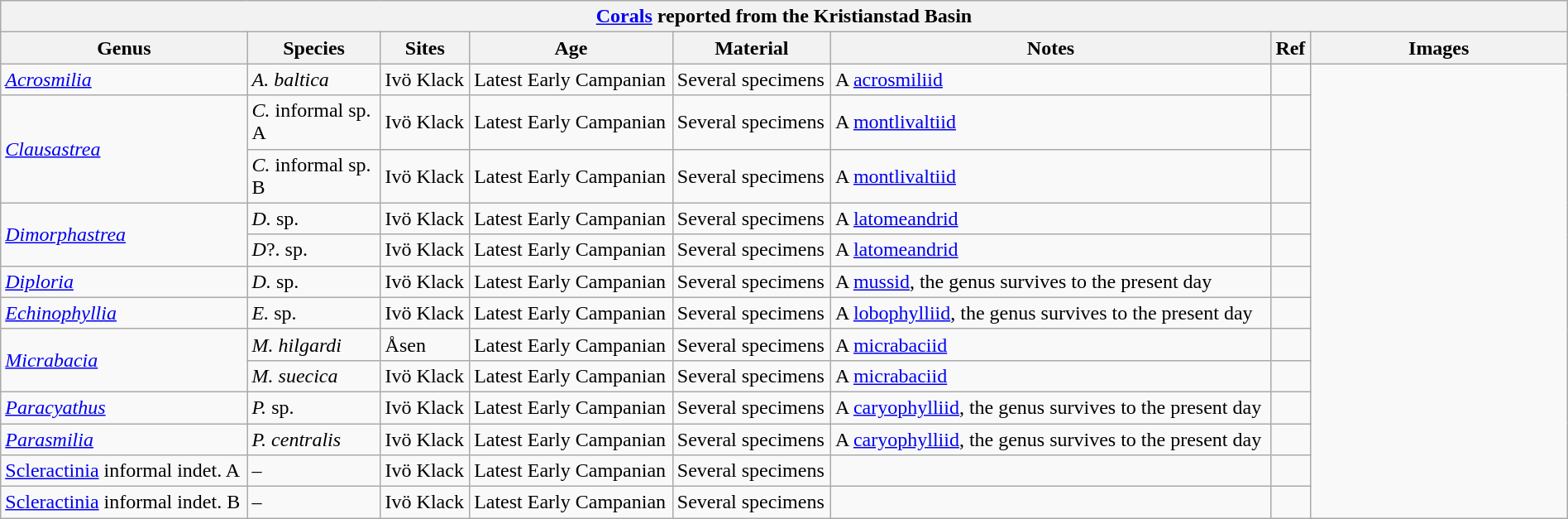<table class="wikitable sortable mw-collapsible" style="width:100%">
<tr>
<th colspan="8" style="text-align:center;"><strong><a href='#'>Corals</a> reported from the Kristianstad Basin</strong></th>
</tr>
<tr>
<th>Genus</th>
<th width="100px">Species</th>
<th>Sites</th>
<th>Age</th>
<th>Material</th>
<th>Notes</th>
<th>Ref</th>
<th width="200px">Images</th>
</tr>
<tr>
<td><em><a href='#'>Acrosmilia</a></em></td>
<td><em>A. baltica</em></td>
<td>Ivö Klack</td>
<td>Latest Early Campanian</td>
<td>Several specimens</td>
<td>A <a href='#'>acrosmiliid</a></td>
<td></td>
<td rowspan="13"><br>
</td>
</tr>
<tr>
<td rowspan="2"><em><a href='#'>Clausastrea</a></em></td>
<td><em>C.</em> informal sp. A</td>
<td>Ivö Klack</td>
<td>Latest Early Campanian</td>
<td>Several specimens</td>
<td>A <a href='#'>montlivaltiid</a></td>
<td></td>
</tr>
<tr>
<td><em>C.</em> informal sp. B</td>
<td>Ivö Klack</td>
<td>Latest Early Campanian</td>
<td>Several specimens</td>
<td>A <a href='#'>montlivaltiid</a></td>
<td></td>
</tr>
<tr>
<td rowspan="2"><em><a href='#'>Dimorphastrea</a></em></td>
<td><em>D.</em> sp.</td>
<td>Ivö Klack</td>
<td>Latest Early Campanian</td>
<td>Several specimens</td>
<td>A <a href='#'>latomeandrid</a></td>
<td></td>
</tr>
<tr>
<td><em>D</em>?. sp.</td>
<td>Ivö Klack</td>
<td>Latest Early Campanian</td>
<td>Several specimens</td>
<td>A <a href='#'>latomeandrid</a></td>
<td></td>
</tr>
<tr>
<td><em><a href='#'>Diploria</a></em></td>
<td><em>D.</em> sp.</td>
<td>Ivö Klack</td>
<td>Latest Early Campanian</td>
<td>Several specimens</td>
<td>A <a href='#'>mussid</a>, the genus survives to the present day</td>
<td></td>
</tr>
<tr>
<td><em><a href='#'>Echinophyllia</a></em></td>
<td><em>E.</em> sp.</td>
<td>Ivö Klack</td>
<td>Latest Early Campanian</td>
<td>Several specimens</td>
<td>A <a href='#'>lobophylliid</a>, the genus survives to the present day</td>
<td></td>
</tr>
<tr>
<td rowspan="2"><em><a href='#'>Micrabacia</a></em></td>
<td><em>M. hilgardi</em></td>
<td>Åsen</td>
<td>Latest Early Campanian</td>
<td>Several specimens</td>
<td>A <a href='#'>micrabaciid</a></td>
<td></td>
</tr>
<tr>
<td><em>M. suecica</em></td>
<td>Ivö Klack</td>
<td>Latest Early Campanian</td>
<td>Several specimens</td>
<td>A <a href='#'>micrabaciid</a></td>
<td></td>
</tr>
<tr>
<td><em><a href='#'>Paracyathus</a></em></td>
<td><em>P.</em> sp.</td>
<td>Ivö Klack</td>
<td>Latest Early Campanian</td>
<td>Several specimens</td>
<td>A <a href='#'>caryophylliid</a>, the genus survives to the present day</td>
<td></td>
</tr>
<tr>
<td><em><a href='#'>Parasmilia</a></em></td>
<td><em>P. centralis</em></td>
<td>Ivö Klack</td>
<td>Latest Early Campanian</td>
<td>Several specimens</td>
<td>A <a href='#'>caryophylliid</a>, the genus survives to the present day</td>
<td></td>
</tr>
<tr>
<td><a href='#'>Scleractinia</a> informal indet. A</td>
<td>–</td>
<td>Ivö Klack</td>
<td>Latest Early Campanian</td>
<td>Several specimens</td>
<td></td>
<td></td>
</tr>
<tr>
<td><a href='#'>Scleractinia</a> informal indet. B</td>
<td>–</td>
<td>Ivö Klack</td>
<td>Latest Early Campanian</td>
<td>Several specimens</td>
<td></td>
<td></td>
</tr>
</table>
